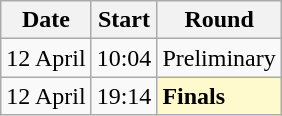<table class=wikitable>
<tr>
<th>Date</th>
<th>Start</th>
<th>Round</th>
</tr>
<tr>
<td>12 April</td>
<td>10:04</td>
<td>Preliminary</td>
</tr>
<tr>
<td>12 April</td>
<td>19:14</td>
<td style=background:lemonchiffon><strong>Finals</strong></td>
</tr>
</table>
